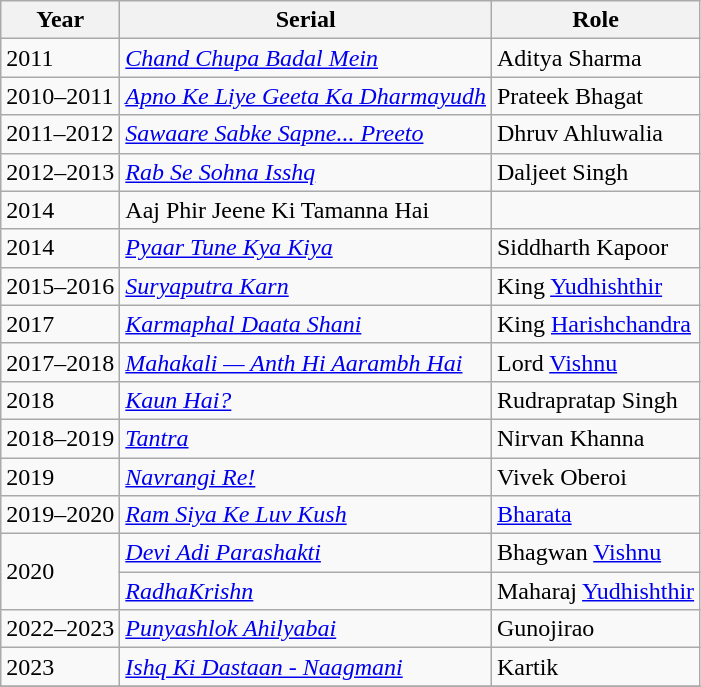<table class="wikitable sortable plainrowheaders" style="font-size:100%">
<tr>
<th>Year</th>
<th>Serial</th>
<th>Role</th>
</tr>
<tr>
<td>2011</td>
<td><em><a href='#'>Chand Chupa Badal Mein</a></em></td>
<td>Aditya Sharma</td>
</tr>
<tr>
<td>2010–2011</td>
<td><em><a href='#'>Apno Ke Liye Geeta Ka Dharmayudh</a></em></td>
<td>Prateek Bhagat</td>
</tr>
<tr>
<td>2011–2012</td>
<td><em><a href='#'>Sawaare Sabke Sapne... Preeto</a></em></td>
<td>Dhruv Ahluwalia</td>
</tr>
<tr>
<td>2012–2013</td>
<td><em><a href='#'>Rab Se Sohna Isshq</a></em></td>
<td>Daljeet Singh</td>
</tr>
<tr>
<td>2014</td>
<td>Aaj Phir Jeene Ki Tamanna Hai</td>
<td></td>
</tr>
<tr>
<td>2014</td>
<td><em><a href='#'>Pyaar Tune Kya Kiya</a></em></td>
<td>Siddharth Kapoor</td>
</tr>
<tr>
<td>2015–2016</td>
<td><em><a href='#'>Suryaputra Karn</a></em></td>
<td>King <a href='#'>Yudhishthir</a></td>
</tr>
<tr>
<td>2017</td>
<td><em><a href='#'>Karmaphal Daata Shani</a></em></td>
<td>King <a href='#'>Harishchandra</a></td>
</tr>
<tr>
<td>2017–2018</td>
<td><em><a href='#'>Mahakali — Anth Hi Aarambh Hai</a></em></td>
<td>Lord <a href='#'>Vishnu</a></td>
</tr>
<tr>
<td>2018</td>
<td><em><a href='#'>Kaun Hai?</a></em></td>
<td>Rudrapratap Singh</td>
</tr>
<tr>
<td>2018–2019</td>
<td><em><a href='#'>Tantra</a></em></td>
<td>Nirvan Khanna</td>
</tr>
<tr>
<td>2019</td>
<td><em><a href='#'>Navrangi Re!</a></em></td>
<td>Vivek Oberoi</td>
</tr>
<tr>
<td>2019–2020</td>
<td><em><a href='#'>Ram Siya Ke Luv Kush</a></em></td>
<td><a href='#'>Bharata</a></td>
</tr>
<tr>
<td rowspan="2">2020</td>
<td><em><a href='#'>Devi Adi Parashakti</a></em></td>
<td>Bhagwan <a href='#'>Vishnu</a></td>
</tr>
<tr>
<td><em><a href='#'>RadhaKrishn</a></em></td>
<td>Maharaj <a href='#'>Yudhishthir</a></td>
</tr>
<tr>
<td>2022–2023</td>
<td><em><a href='#'>Punyashlok Ahilyabai</a></em></td>
<td>Gunojirao</td>
</tr>
<tr>
<td>2023</td>
<td><em><a href='#'>Ishq Ki Dastaan - Naagmani</a></em></td>
<td>Kartik</td>
</tr>
<tr>
</tr>
</table>
